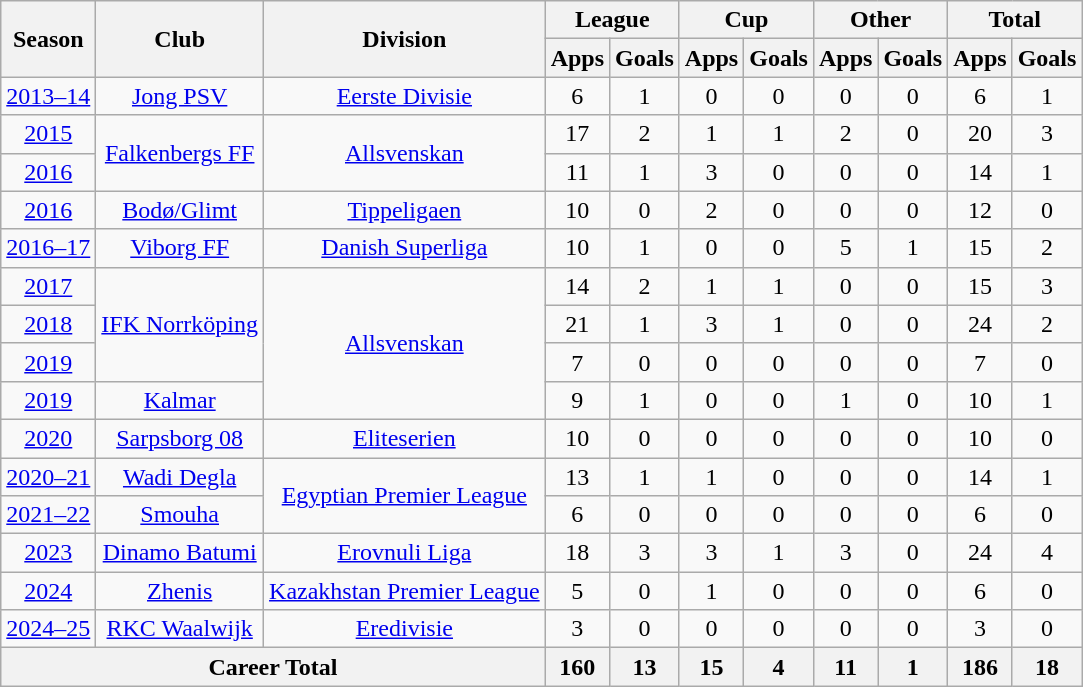<table class="wikitable" style="text-align: center;">
<tr>
<th rowspan="2">Season</th>
<th rowspan="2">Club</th>
<th rowspan="2">Division</th>
<th colspan="2">League</th>
<th colspan="2">Cup</th>
<th colspan="2">Other</th>
<th colspan="2">Total</th>
</tr>
<tr>
<th>Apps</th>
<th>Goals</th>
<th>Apps</th>
<th>Goals</th>
<th>Apps</th>
<th>Goals</th>
<th>Apps</th>
<th>Goals</th>
</tr>
<tr>
<td><a href='#'>2013–14</a></td>
<td><a href='#'>Jong PSV</a></td>
<td><a href='#'>Eerste Divisie</a></td>
<td>6</td>
<td>1</td>
<td>0</td>
<td>0</td>
<td>0</td>
<td>0</td>
<td>6</td>
<td>1</td>
</tr>
<tr>
<td><a href='#'>2015</a></td>
<td rowspan="2" valign="center"><a href='#'>Falkenbergs FF</a></td>
<td rowspan="2" valign="center"><a href='#'>Allsvenskan</a></td>
<td>17</td>
<td>2</td>
<td>1</td>
<td>1</td>
<td>2</td>
<td>0</td>
<td>20</td>
<td>3</td>
</tr>
<tr>
<td><a href='#'>2016</a></td>
<td>11</td>
<td>1</td>
<td>3</td>
<td>0</td>
<td>0</td>
<td>0</td>
<td>14</td>
<td>1</td>
</tr>
<tr>
<td><a href='#'>2016</a></td>
<td rowspan="1" valign="center"><a href='#'>Bodø/Glimt</a></td>
<td rowspan="1" valign="center"><a href='#'>Tippeligaen</a></td>
<td>10</td>
<td>0</td>
<td>2</td>
<td>0</td>
<td>0</td>
<td>0</td>
<td>12</td>
<td>0</td>
</tr>
<tr>
<td><a href='#'>2016–17</a></td>
<td rowspan="1" valign="center"><a href='#'>Viborg FF</a></td>
<td rowspan="1" valign="center"><a href='#'>Danish Superliga</a></td>
<td>10</td>
<td>1</td>
<td>0</td>
<td>0</td>
<td>5</td>
<td>1</td>
<td>15</td>
<td>2</td>
</tr>
<tr>
<td><a href='#'>2017</a></td>
<td rowspan="3" valign="center"><a href='#'>IFK Norrköping</a></td>
<td rowspan="4" valign="center"><a href='#'>Allsvenskan</a></td>
<td>14</td>
<td>2</td>
<td>1</td>
<td>1</td>
<td>0</td>
<td>0</td>
<td>15</td>
<td>3</td>
</tr>
<tr>
<td><a href='#'>2018</a></td>
<td>21</td>
<td>1</td>
<td>3</td>
<td>1</td>
<td>0</td>
<td>0</td>
<td>24</td>
<td>2</td>
</tr>
<tr>
<td><a href='#'>2019</a></td>
<td>7</td>
<td>0</td>
<td>0</td>
<td>0</td>
<td>0</td>
<td>0</td>
<td>7</td>
<td>0</td>
</tr>
<tr>
<td><a href='#'>2019</a></td>
<td rowspan="1" valign="center"><a href='#'>Kalmar</a></td>
<td>9</td>
<td>1</td>
<td>0</td>
<td>0</td>
<td>1</td>
<td>0</td>
<td>10</td>
<td>1</td>
</tr>
<tr>
<td><a href='#'>2020</a></td>
<td rowspan="1" valign="center"><a href='#'>Sarpsborg 08</a></td>
<td rowspan="1" valign="center"><a href='#'>Eliteserien</a></td>
<td>10</td>
<td>0</td>
<td>0</td>
<td>0</td>
<td>0</td>
<td>0</td>
<td>10</td>
<td>0</td>
</tr>
<tr>
<td><a href='#'>2020–21</a></td>
<td><a href='#'>Wadi Degla</a></td>
<td rowspan="2"><a href='#'>Egyptian Premier League</a></td>
<td>13</td>
<td>1</td>
<td>1</td>
<td>0</td>
<td>0</td>
<td>0</td>
<td>14</td>
<td>1</td>
</tr>
<tr>
<td><a href='#'>2021–22</a></td>
<td><a href='#'>Smouha</a></td>
<td>6</td>
<td>0</td>
<td>0</td>
<td>0</td>
<td>0</td>
<td>0</td>
<td>6</td>
<td>0</td>
</tr>
<tr>
<td><a href='#'>2023</a></td>
<td><a href='#'>Dinamo Batumi</a></td>
<td><a href='#'>Erovnuli Liga</a></td>
<td>18</td>
<td>3</td>
<td>3</td>
<td>1</td>
<td>3</td>
<td>0</td>
<td>24</td>
<td>4</td>
</tr>
<tr>
<td><a href='#'>2024</a></td>
<td><a href='#'>Zhenis</a></td>
<td><a href='#'>Kazakhstan Premier League</a></td>
<td>5</td>
<td>0</td>
<td>1</td>
<td>0</td>
<td>0</td>
<td>0</td>
<td>6</td>
<td>0</td>
</tr>
<tr>
<td><a href='#'>2024–25</a></td>
<td><a href='#'>RKC Waalwijk</a></td>
<td><a href='#'>Eredivisie</a></td>
<td>3</td>
<td>0</td>
<td>0</td>
<td>0</td>
<td>0</td>
<td>0</td>
<td>3</td>
<td>0</td>
</tr>
<tr>
<th colspan="3">Career Total</th>
<th>160</th>
<th>13</th>
<th>15</th>
<th>4</th>
<th>11</th>
<th>1</th>
<th>186</th>
<th>18</th>
</tr>
</table>
